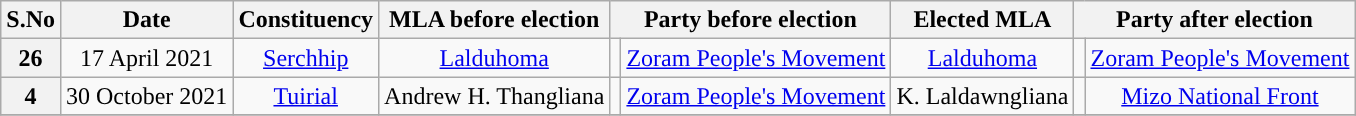<table class="wikitable sortable" style="text-align:center;">
<tr>
<th>S.No</th>
<th>Date</th>
<th>Constituency</th>
<th>MLA before election</th>
<th colspan="2">Party before election</th>
<th>Elected MLA</th>
<th colspan="2">Party after election</th>
</tr>
<tr>
<th>26</th>
<td>17 April 2021</td>
<td><a href='#'>Serchhip</a></td>
<td><a href='#'>Lalduhoma</a></td>
<td></td>
<td><a href='#'>Zoram People's Movement</a></td>
<td><a href='#'>Lalduhoma</a></td>
<td></td>
<td><a href='#'>Zoram People's Movement</a></td>
</tr>
<tr>
<th>4</th>
<td>30 October 2021</td>
<td><a href='#'>Tuirial</a></td>
<td>Andrew H. Thangliana</td>
<td></td>
<td><a href='#'>Zoram People's Movement</a></td>
<td>K. Laldawngliana</td>
<td></td>
<td><a href='#'>Mizo National Front</a></td>
</tr>
<tr>
</tr>
</table>
